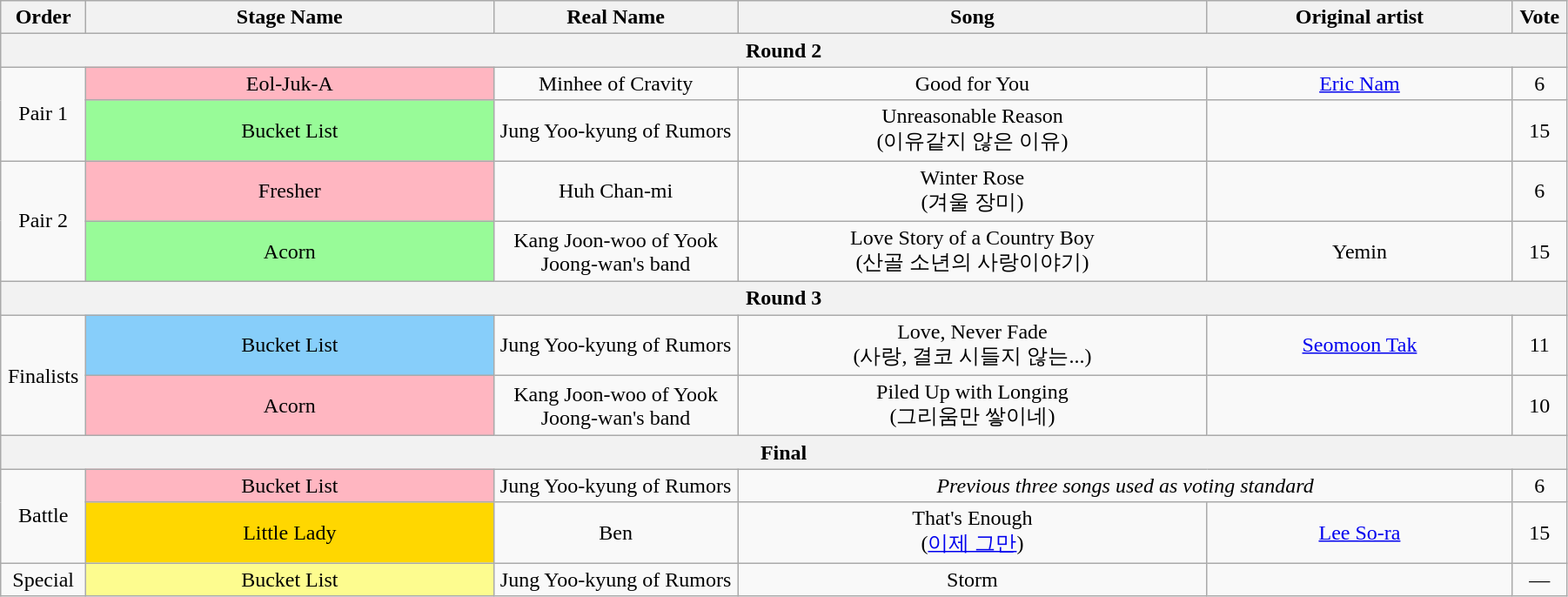<table class="wikitable" style="text-align:center; width:95%;">
<tr>
<th style="width:1%;">Order</th>
<th style="width:20%;">Stage Name</th>
<th style="width:12%;">Real Name</th>
<th style="width:23%;">Song</th>
<th style="width:15%;">Original artist</th>
<th style="width:1%;">Vote</th>
</tr>
<tr>
<th colspan=6>Round 2</th>
</tr>
<tr>
<td rowspan=2>Pair 1</td>
<td bgcolor="lightpink">Eol-Juk-A</td>
<td>Minhee of Cravity</td>
<td>Good for You</td>
<td><a href='#'>Eric Nam</a></td>
<td>6</td>
</tr>
<tr>
<td bgcolor="palegreen">Bucket List</td>
<td>Jung Yoo-kyung of Rumors</td>
<td>Unreasonable Reason<br>(이유같지 않은 이유)</td>
<td></td>
<td>15</td>
</tr>
<tr>
<td rowspan=2>Pair 2</td>
<td bgcolor="lightpink">Fresher</td>
<td>Huh Chan-mi</td>
<td>Winter Rose<br>(겨울 장미)</td>
<td></td>
<td>6</td>
</tr>
<tr>
<td bgcolor="palegreen">Acorn</td>
<td>Kang Joon-woo of Yook Joong-wan's band</td>
<td>Love Story of a Country Boy<br>(산골 소년의 사랑이야기)</td>
<td>Yemin</td>
<td>15</td>
</tr>
<tr>
<th colspan=6>Round 3</th>
</tr>
<tr>
<td rowspan=2>Finalists</td>
<td bgcolor="lightskyblue">Bucket List</td>
<td>Jung Yoo-kyung of Rumors</td>
<td>Love, Never Fade<br>(사랑, 결코 시들지 않는...)</td>
<td><a href='#'>Seomoon Tak</a></td>
<td>11</td>
</tr>
<tr>
<td bgcolor="lightpink">Acorn</td>
<td>Kang Joon-woo of Yook Joong-wan's band</td>
<td>Piled Up with Longing<br>(그리움만 쌓이네)</td>
<td></td>
<td>10</td>
</tr>
<tr>
<th colspan=6>Final</th>
</tr>
<tr>
<td rowspan=2>Battle</td>
<td bgcolor="lightpink">Bucket List</td>
<td>Jung Yoo-kyung of Rumors</td>
<td colspan=2><em>Previous three songs used as voting standard</em></td>
<td>6</td>
</tr>
<tr>
<td bgcolor="gold">Little Lady</td>
<td>Ben</td>
<td>That's Enough<br>(<a href='#'>이제 그만</a>)</td>
<td><a href='#'>Lee So-ra</a></td>
<td>15</td>
</tr>
<tr>
<td>Special</td>
<td bgcolor="#FDFC8F">Bucket List</td>
<td>Jung Yoo-kyung of Rumors</td>
<td>Storm</td>
<td></td>
<td>—</td>
</tr>
</table>
